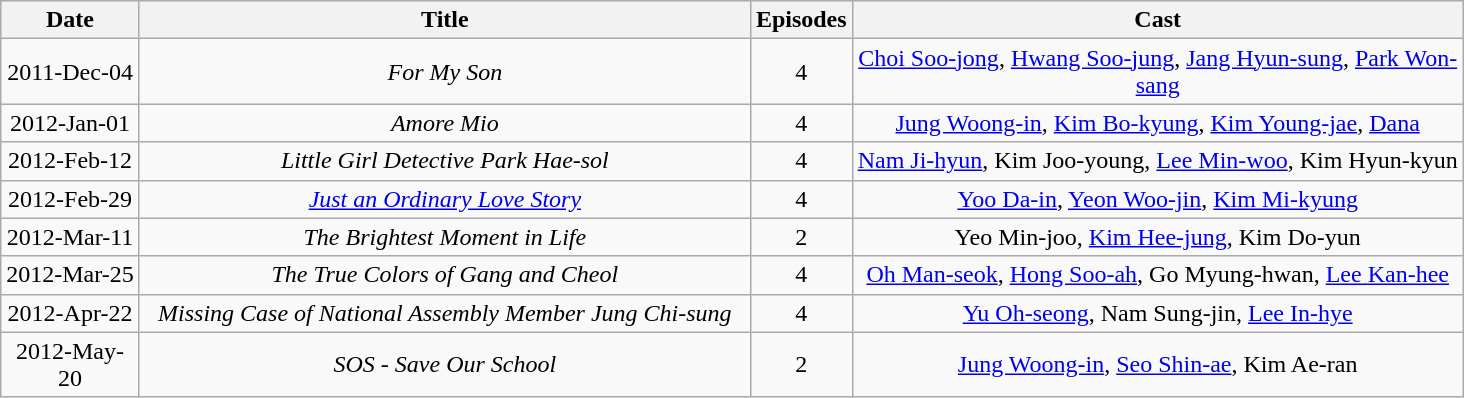<table class="wikitable">
<tr>
<th width=85>Date</th>
<th width=400>Title</th>
<th width=20>Episodes</th>
<th width=400>Cast</th>
</tr>
<tr align=center>
<td>2011-Dec-04</td>
<td><em>For My Son</em></td>
<td>4</td>
<td><a href='#'>Choi Soo-jong</a>, <a href='#'>Hwang Soo-jung</a>, <a href='#'>Jang Hyun-sung</a>, <a href='#'>Park Won-sang</a></td>
</tr>
<tr align=center>
<td>2012-Jan-01</td>
<td><em>Amore Mio</em></td>
<td>4</td>
<td><a href='#'>Jung Woong-in</a>, <a href='#'>Kim Bo-kyung</a>, <a href='#'>Kim Young-jae</a>, <a href='#'>Dana</a></td>
</tr>
<tr align=center>
<td>2012-Feb-12</td>
<td><em>Little Girl Detective Park Hae-sol</em></td>
<td>4</td>
<td><a href='#'>Nam Ji-hyun</a>, Kim Joo-young, <a href='#'>Lee Min-woo</a>, Kim Hyun-kyun</td>
</tr>
<tr align=center>
<td>2012-Feb-29</td>
<td><em><a href='#'>Just an Ordinary Love Story</a></em></td>
<td>4</td>
<td><a href='#'>Yoo Da-in</a>, <a href='#'>Yeon Woo-jin</a>, <a href='#'>Kim Mi-kyung</a></td>
</tr>
<tr align=center>
<td>2012-Mar-11</td>
<td><em>The Brightest Moment in Life</em></td>
<td>2</td>
<td>Yeo Min-joo, <a href='#'>Kim Hee-jung</a>, Kim Do-yun</td>
</tr>
<tr align=center>
<td>2012-Mar-25</td>
<td><em>The True Colors of Gang and Cheol</em></td>
<td>4</td>
<td><a href='#'>Oh Man-seok</a>, <a href='#'>Hong Soo-ah</a>, Go Myung-hwan, <a href='#'>Lee Kan-hee</a></td>
</tr>
<tr align=center>
<td>2012-Apr-22</td>
<td><em>Missing Case of National Assembly Member Jung Chi-sung</em></td>
<td>4</td>
<td><a href='#'>Yu Oh-seong</a>, Nam Sung-jin, <a href='#'>Lee In-hye</a></td>
</tr>
<tr align=center>
<td>2012-May-20</td>
<td><em>SOS - Save Our School</em></td>
<td>2</td>
<td><a href='#'>Jung Woong-in</a>, <a href='#'>Seo Shin-ae</a>, Kim Ae-ran</td>
</tr>
</table>
